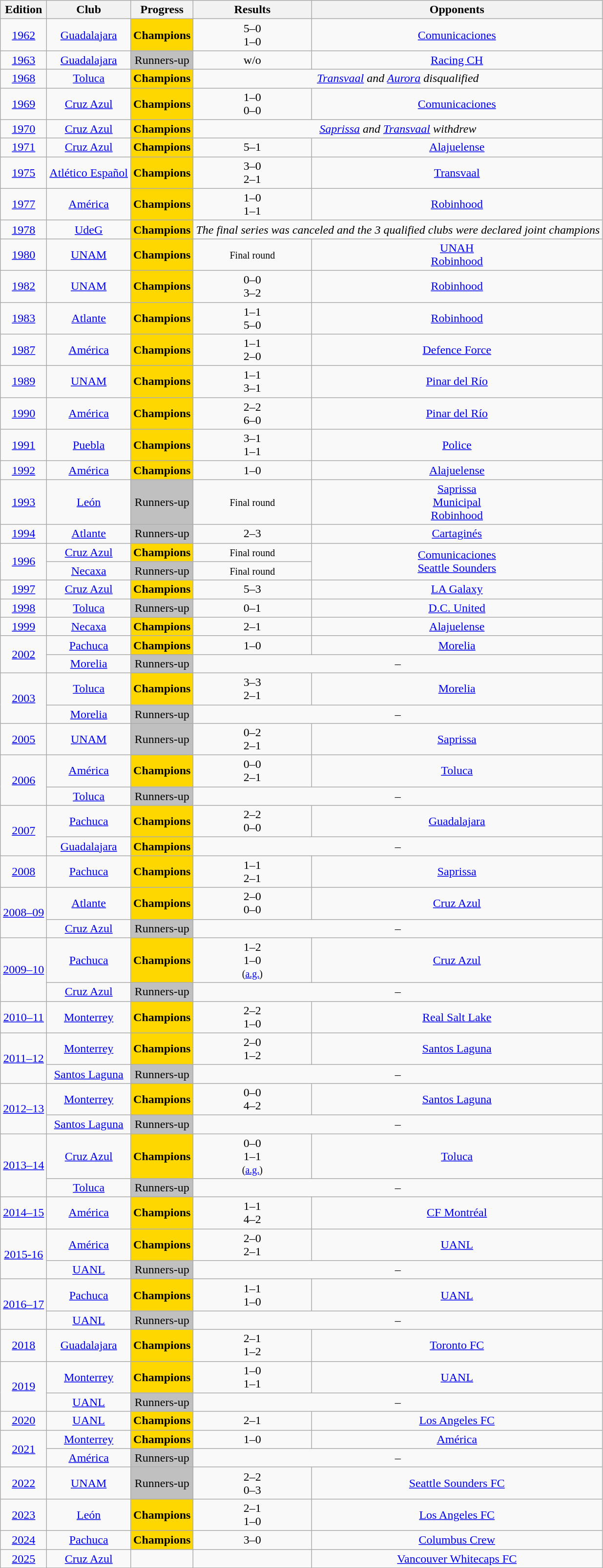<table class="wikitable" style="text-align: center;">
<tr>
<th>Edition</th>
<th>Club</th>
<th>Progress</th>
<th>Results</th>
<th>Opponents</th>
</tr>
<tr>
<td><a href='#'>1962</a></td>
<td><a href='#'>Guadalajara</a></td>
<td bgcolor="gold"><strong>Champions</strong></td>
<td>5–0<br>1–0</td>
<td> <a href='#'>Comunicaciones</a></td>
</tr>
<tr>
<td><a href='#'>1963</a></td>
<td><a href='#'>Guadalajara</a></td>
<td bgcolor="silver">Runners-up</td>
<td>w/o</td>
<td> <a href='#'>Racing CH</a></td>
</tr>
<tr>
<td><a href='#'>1968</a></td>
<td><a href='#'>Toluca</a></td>
<td bgcolor="gold"><strong>Champions</strong></td>
<td colspan=2><em><a href='#'>Transvaal</a> and <a href='#'>Aurora</a> disqualified</em></td>
</tr>
<tr>
<td><a href='#'>1969</a></td>
<td><a href='#'>Cruz Azul</a></td>
<td bgcolor="gold"><strong>Champions</strong></td>
<td>1–0<br>0–0</td>
<td> <a href='#'>Comunicaciones</a></td>
</tr>
<tr>
<td><a href='#'>1970</a></td>
<td><a href='#'>Cruz Azul</a></td>
<td bgcolor="gold"><strong>Champions</strong></td>
<td colspan=2><em><a href='#'>Saprissa</a> and <a href='#'>Transvaal</a> withdrew</em></td>
</tr>
<tr>
<td><a href='#'>1971</a></td>
<td><a href='#'>Cruz Azul</a></td>
<td bgcolor="gold"><strong>Champions</strong></td>
<td>5–1</td>
<td> <a href='#'>Alajuelense</a></td>
</tr>
<tr>
<td><a href='#'>1975</a></td>
<td><a href='#'>Atlético Español</a></td>
<td bgcolor="gold"><strong>Champions</strong></td>
<td>3–0<br>2–1</td>
<td> <a href='#'>Transvaal</a></td>
</tr>
<tr>
<td><a href='#'>1977</a></td>
<td><a href='#'>América</a></td>
<td bgcolor="gold"><strong>Champions</strong></td>
<td>1–0<br>1–1</td>
<td> <a href='#'>Robinhood</a></td>
</tr>
<tr>
<td><a href='#'>1978</a></td>
<td><a href='#'>UdeG</a></td>
<td bgcolor="gold"><strong>Champions</strong></td>
<td colspan=2><em>The final series was canceled and the 3 qualified clubs were declared joint champions</em></td>
</tr>
<tr>
<td><a href='#'>1980</a></td>
<td><a href='#'>UNAM</a></td>
<td bgcolor="gold"><strong>Champions</strong></td>
<td><small>Final round</small></td>
<td> <a href='#'>UNAH</a><br> <a href='#'>Robinhood</a></td>
</tr>
<tr>
<td><a href='#'>1982</a></td>
<td><a href='#'>UNAM</a></td>
<td bgcolor="gold"><strong>Champions</strong></td>
<td>0–0<br>3–2</td>
<td> <a href='#'>Robinhood</a></td>
</tr>
<tr>
<td><a href='#'>1983</a></td>
<td><a href='#'>Atlante</a></td>
<td bgcolor="gold"><strong>Champions</strong></td>
<td>1–1<br>5–0</td>
<td> <a href='#'>Robinhood</a></td>
</tr>
<tr>
<td><a href='#'>1987</a></td>
<td><a href='#'>América</a></td>
<td bgcolor="gold"><strong>Champions</strong></td>
<td>1–1<br>2–0</td>
<td> <a href='#'>Defence Force</a></td>
</tr>
<tr>
<td><a href='#'>1989</a></td>
<td><a href='#'>UNAM</a></td>
<td bgcolor="gold"><strong>Champions</strong></td>
<td>1–1<br>3–1</td>
<td> <a href='#'>Pinar del Río</a></td>
</tr>
<tr>
<td><a href='#'>1990</a></td>
<td><a href='#'>América</a></td>
<td bgcolor="gold"><strong>Champions</strong></td>
<td>2–2<br>6–0</td>
<td> <a href='#'>Pinar del Río</a></td>
</tr>
<tr>
<td><a href='#'>1991</a></td>
<td><a href='#'>Puebla</a></td>
<td bgcolor="gold"><strong>Champions</strong></td>
<td>3–1<br>1–1</td>
<td> <a href='#'>Police</a></td>
</tr>
<tr>
<td><a href='#'>1992</a></td>
<td><a href='#'>América</a></td>
<td bgcolor="gold"><strong>Champions</strong></td>
<td>1–0</td>
<td> <a href='#'>Alajuelense</a></td>
</tr>
<tr>
<td><a href='#'>1993</a></td>
<td><a href='#'>León</a></td>
<td bgcolor="silver">Runners-up</td>
<td><small>Final round</small></td>
<td> <a href='#'>Saprissa</a><br> <a href='#'>Municipal</a><br> <a href='#'>Robinhood</a></td>
</tr>
<tr>
<td><a href='#'>1994</a></td>
<td><a href='#'>Atlante</a></td>
<td bgcolor="silver">Runners-up</td>
<td>2–3</td>
<td> <a href='#'>Cartaginés</a></td>
</tr>
<tr>
<td rowspan="2"><a href='#'>1996</a></td>
<td><a href='#'>Cruz Azul</a></td>
<td bgcolor="gold"><strong>Champions</strong></td>
<td><small>Final round</small></td>
<td rowspan="2"> <a href='#'>Comunicaciones</a><br> <a href='#'>Seattle Sounders</a></td>
</tr>
<tr>
<td><a href='#'>Necaxa</a></td>
<td bgcolor="silver">Runners-up</td>
<td><small>Final round</small></td>
</tr>
<tr>
<td><a href='#'>1997</a></td>
<td><a href='#'>Cruz Azul</a></td>
<td bgcolor="gold"><strong>Champions</strong></td>
<td>5–3</td>
<td> <a href='#'>LA Galaxy</a></td>
</tr>
<tr>
<td><a href='#'>1998</a></td>
<td><a href='#'>Toluca</a></td>
<td bgcolor="silver">Runners-up</td>
<td>0–1</td>
<td> <a href='#'>D.C. United</a></td>
</tr>
<tr>
<td><a href='#'>1999</a></td>
<td><a href='#'>Necaxa</a></td>
<td bgcolor="gold"><strong>Champions</strong></td>
<td>2–1</td>
<td> <a href='#'>Alajuelense</a></td>
</tr>
<tr>
<td rowspan="2"><a href='#'>2002</a></td>
<td><a href='#'>Pachuca</a></td>
<td bgcolor="gold"><strong>Champions</strong></td>
<td>1–0</td>
<td><a href='#'>Morelia</a></td>
</tr>
<tr>
<td><a href='#'>Morelia</a></td>
<td bgcolor="silver">Runners-up</td>
<td colspan=2>–</td>
</tr>
<tr>
<td rowspan="2"><a href='#'>2003</a></td>
<td><a href='#'>Toluca</a></td>
<td bgcolor="gold"><strong>Champions</strong></td>
<td>3–3<br>2–1</td>
<td><a href='#'>Morelia</a></td>
</tr>
<tr>
<td><a href='#'>Morelia</a></td>
<td bgcolor="silver">Runners-up</td>
<td colspan=2>–</td>
</tr>
<tr>
<td><a href='#'>2005</a></td>
<td><a href='#'>UNAM</a></td>
<td bgcolor="silver">Runners-up</td>
<td>0–2<br>2–1</td>
<td> <a href='#'>Saprissa</a></td>
</tr>
<tr>
<td rowspan="2"><a href='#'>2006</a></td>
<td><a href='#'>América</a></td>
<td bgcolor="gold"><strong>Champions</strong></td>
<td>0–0<br>2–1</td>
<td><a href='#'>Toluca</a></td>
</tr>
<tr>
<td><a href='#'>Toluca</a></td>
<td bgcolor="silver">Runners-up</td>
<td colspan=2>–</td>
</tr>
<tr>
<td rowspan="2"><a href='#'>2007</a></td>
<td><a href='#'>Pachuca</a></td>
<td bgcolor="gold"><strong>Champions</strong></td>
<td>2–2<br>0–0<br><small></small></td>
<td><a href='#'>Guadalajara</a></td>
</tr>
<tr>
<td><a href='#'>Guadalajara</a></td>
<td bgcolor="gold"><strong>Champions</strong></td>
<td colspan=2>–</td>
</tr>
<tr>
<td><a href='#'>2008</a></td>
<td><a href='#'>Pachuca</a></td>
<td bgcolor="gold"><strong>Champions</strong></td>
<td>1–1<br>2–1</td>
<td> <a href='#'>Saprissa</a></td>
</tr>
<tr>
<td rowspan="2"><a href='#'>2008–09</a></td>
<td><a href='#'>Atlante</a></td>
<td bgcolor="gold"><strong>Champions</strong></td>
<td>2–0<br>0–0</td>
<td><a href='#'>Cruz Azul</a></td>
</tr>
<tr>
<td><a href='#'>Cruz Azul</a></td>
<td bgcolor="silver">Runners-up</td>
<td colspan=2>–</td>
</tr>
<tr>
<td rowspan="2"><a href='#'>2009–10</a></td>
<td><a href='#'>Pachuca</a></td>
<td bgcolor="gold"><strong>Champions</strong></td>
<td>1–2<br>1–0<br><small>(<a href='#'>a.g.</a>)</small></td>
<td><a href='#'>Cruz Azul</a></td>
</tr>
<tr>
<td><a href='#'>Cruz Azul</a></td>
<td bgcolor="silver">Runners-up</td>
<td colspan=2>–</td>
</tr>
<tr>
<td><a href='#'>2010–11</a></td>
<td><a href='#'>Monterrey</a></td>
<td bgcolor="gold"><strong>Champions</strong></td>
<td>2–2<br>1–0</td>
<td> <a href='#'>Real Salt Lake</a></td>
</tr>
<tr>
<td rowspan="2"><a href='#'>2011–12</a></td>
<td><a href='#'>Monterrey</a></td>
<td bgcolor="gold"><strong>Champions</strong></td>
<td>2–0<br>1–2</td>
<td><a href='#'>Santos Laguna</a></td>
</tr>
<tr>
<td><a href='#'>Santos Laguna</a></td>
<td bgcolor="silver">Runners-up</td>
<td colspan=2>–</td>
</tr>
<tr>
<td rowspan="2"><a href='#'>2012–13</a></td>
<td><a href='#'>Monterrey</a></td>
<td bgcolor="gold"><strong>Champions</strong></td>
<td>0–0<br>4–2</td>
<td><a href='#'>Santos Laguna</a></td>
</tr>
<tr>
<td><a href='#'>Santos Laguna</a></td>
<td bgcolor="silver">Runners-up</td>
<td colspan=2>–</td>
</tr>
<tr>
<td rowspan="2"><a href='#'>2013–14</a></td>
<td><a href='#'>Cruz Azul</a></td>
<td bgcolor="gold"><strong>Champions</strong></td>
<td>0–0<br>1–1<br><small>(<a href='#'>a.g.</a>)</small></td>
<td><a href='#'>Toluca</a></td>
</tr>
<tr>
<td><a href='#'>Toluca</a></td>
<td bgcolor="silver">Runners-up</td>
<td colspan=2>–</td>
</tr>
<tr>
<td><a href='#'>2014–15</a></td>
<td><a href='#'>América</a></td>
<td bgcolor="gold"><strong>Champions</strong></td>
<td>1–1<br>4–2</td>
<td> <a href='#'>CF Montréal</a></td>
</tr>
<tr>
<td rowspan="2"><a href='#'>2015-16</a></td>
<td><a href='#'>América</a></td>
<td bgcolor="gold"><strong>Champions</strong></td>
<td>2–0<br>2–1</td>
<td><a href='#'>UANL</a></td>
</tr>
<tr>
<td><a href='#'>UANL</a></td>
<td bgcolor="silver">Runners-up</td>
<td colspan=2>–</td>
</tr>
<tr>
<td rowspan="2"><a href='#'>2016–17</a></td>
<td><a href='#'>Pachuca</a></td>
<td bgcolor="gold"><strong>Champions</strong></td>
<td>1–1<br>1–0</td>
<td><a href='#'>UANL</a></td>
</tr>
<tr>
<td><a href='#'>UANL</a></td>
<td bgcolor="silver">Runners-up</td>
<td colspan=2>–</td>
</tr>
<tr>
<td><a href='#'>2018</a></td>
<td><a href='#'>Guadalajara</a></td>
<td bgcolor="gold"><strong>Champions</strong></td>
<td>2–1<br>1–2<br><small></small></td>
<td> <a href='#'>Toronto FC</a></td>
</tr>
<tr>
<td rowspan="2"><a href='#'>2019</a></td>
<td><a href='#'>Monterrey</a></td>
<td bgcolor="gold"><strong>Champions</strong></td>
<td>1–0<br>1–1</td>
<td><a href='#'>UANL</a></td>
</tr>
<tr>
<td><a href='#'>UANL</a></td>
<td bgcolor="silver">Runners-up</td>
<td colspan=2>–</td>
</tr>
<tr>
<td><a href='#'>2020</a></td>
<td><a href='#'>UANL</a></td>
<td bgcolor="gold"><strong>Champions</strong></td>
<td>2–1</td>
<td> <a href='#'>Los Angeles FC</a></td>
</tr>
<tr>
<td rowspan="2"><a href='#'>2021</a></td>
<td><a href='#'>Monterrey</a></td>
<td bgcolor="gold"><strong>Champions</strong></td>
<td>1–0</td>
<td><a href='#'>América</a></td>
</tr>
<tr>
<td><a href='#'>América</a></td>
<td bgcolor="silver">Runners-up</td>
<td colspan=2>–</td>
</tr>
<tr>
<td><a href='#'>2022</a></td>
<td><a href='#'>UNAM</a></td>
<td bgcolor="silver">Runners-up</td>
<td>2–2<br>0–3</td>
<td> <a href='#'>Seattle Sounders FC</a></td>
</tr>
<tr>
<td><a href='#'>2023</a></td>
<td><a href='#'>León</a></td>
<td bgcolor="gold"><strong>Champions</strong></td>
<td>2–1<br>1–0</td>
<td> <a href='#'>Los Angeles FC</a></td>
</tr>
<tr>
<td><a href='#'>2024</a></td>
<td><a href='#'>Pachuca</a></td>
<td bgcolor="gold"><strong>Champions</strong></td>
<td>3–0</td>
<td> <a href='#'>Columbus Crew</a></td>
</tr>
<tr>
<td><a href='#'>2025</a></td>
<td><a href='#'>Cruz Azul</a></td>
<td></td>
<td></td>
<td> <a href='#'>Vancouver Whitecaps FC</a></td>
</tr>
</table>
